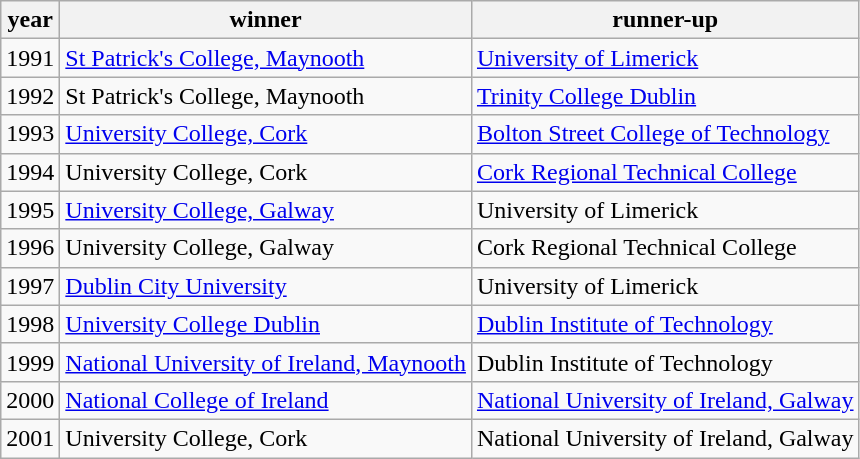<table class="wikitable">
<tr>
<th>year</th>
<th>winner</th>
<th>runner-up</th>
</tr>
<tr>
<td>1991</td>
<td><a href='#'>St Patrick's College, Maynooth</a></td>
<td><a href='#'>University of Limerick</a></td>
</tr>
<tr>
<td>1992</td>
<td>St Patrick's College, Maynooth</td>
<td><a href='#'>Trinity College Dublin</a></td>
</tr>
<tr>
<td>1993</td>
<td><a href='#'>University College, Cork</a></td>
<td><a href='#'>Bolton Street College of Technology</a></td>
</tr>
<tr>
<td>1994</td>
<td>University College, Cork</td>
<td><a href='#'>Cork Regional Technical College</a></td>
</tr>
<tr>
<td>1995</td>
<td><a href='#'>University College, Galway</a></td>
<td>University of Limerick</td>
</tr>
<tr>
<td>1996</td>
<td>University College, Galway</td>
<td>Cork Regional Technical College</td>
</tr>
<tr>
<td>1997</td>
<td><a href='#'>Dublin City University</a></td>
<td>University of Limerick</td>
</tr>
<tr>
<td>1998</td>
<td><a href='#'>University College Dublin</a></td>
<td><a href='#'>Dublin Institute of Technology</a></td>
</tr>
<tr>
<td>1999</td>
<td><a href='#'>National University of Ireland, Maynooth</a></td>
<td>Dublin Institute of Technology</td>
</tr>
<tr>
<td>2000</td>
<td><a href='#'>National College of Ireland</a></td>
<td><a href='#'>National University of Ireland, Galway</a></td>
</tr>
<tr>
<td>2001</td>
<td>University College, Cork</td>
<td>National University of Ireland, Galway</td>
</tr>
</table>
